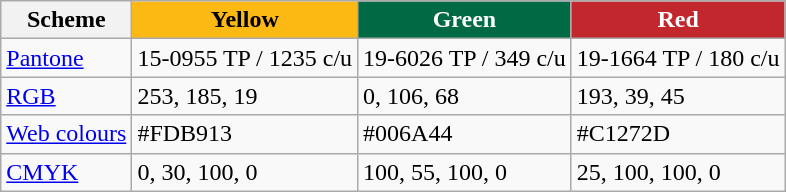<table class="wikitable">
<tr>
<th>Scheme</th>
<th style="background-color:#FDB913">Yellow</th>
<th style="background-color:#006A44;color:white">Green</th>
<th style="background-color:#C1272D;color:white">Red</th>
</tr>
<tr>
<td><a href='#'>Pantone</a></td>
<td>15-0955 TP / 1235 c/u</td>
<td>19-6026 TP / 349 c/u</td>
<td>19-1664 TP / 180 c/u</td>
</tr>
<tr>
<td><a href='#'>RGB</a></td>
<td>253, 185, 19</td>
<td>0, 106, 68</td>
<td>193, 39, 45</td>
</tr>
<tr>
<td><a href='#'>Web colours</a></td>
<td>#FDB913</td>
<td>#006A44</td>
<td>#C1272D</td>
</tr>
<tr>
<td><a href='#'>CMYK</a></td>
<td>0, 30, 100, 0</td>
<td>100, 55, 100, 0</td>
<td>25, 100, 100, 0</td>
</tr>
</table>
